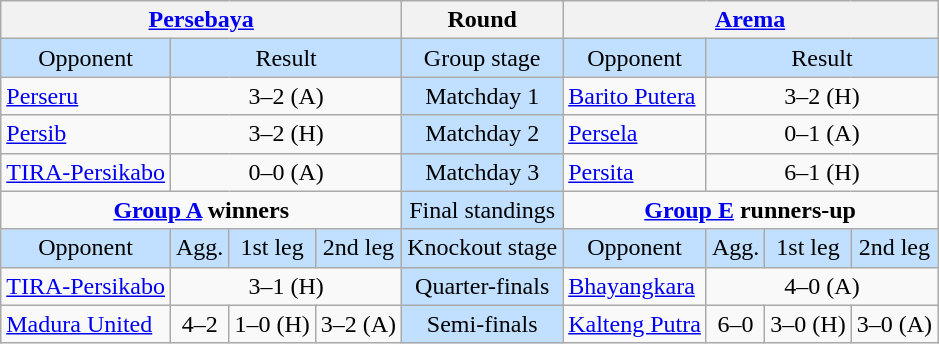<table class="wikitable" style="text-align:center">
<tr>
<th colspan="4"><a href='#'>Persebaya</a></th>
<th>Round</th>
<th colspan="4"><a href='#'>Arema</a></th>
</tr>
<tr style="background:#C1E0FF">
<td>Opponent</td>
<td colspan="3">Result</td>
<td>Group stage</td>
<td>Opponent</td>
<td colspan="3">Result</td>
</tr>
<tr>
<td style="text-align:left"><a href='#'>Perseru</a></td>
<td colspan="3">3–2 (A)</td>
<td style="background:#C1E0FF">Matchday 1</td>
<td style="text-align:left"><a href='#'>Barito Putera</a></td>
<td colspan="3">3–2 (H)</td>
</tr>
<tr>
<td style="text-align:left"><a href='#'>Persib</a></td>
<td colspan="3">3–2 (H)</td>
<td style="background:#C1E0FF">Matchday 2</td>
<td style="text-align:left"><a href='#'>Persela</a></td>
<td colspan="3">0–1 (A)</td>
</tr>
<tr>
<td style="text-align:left"><a href='#'>TIRA-Persikabo</a></td>
<td colspan="3">0–0 (A)</td>
<td style="background:#C1E0FF">Matchday 3</td>
<td style="text-align:left"><a href='#'>Persita</a></td>
<td colspan="3">6–1 (H)</td>
</tr>
<tr>
<td colspan="4" style="vertical-align:top"><strong><a href='#'>Group A</a> winners</strong><br><div>

</div></td>
<td style="background:#C1E0FF">Final standings</td>
<td colspan="4" style="vertical-align:top"><strong><a href='#'>Group E</a> runners-up</strong><br><div>

</div></td>
</tr>
<tr style="background:#C1E0FF">
<td>Opponent</td>
<td>Agg.</td>
<td>1st leg</td>
<td>2nd leg</td>
<td>Knockout stage</td>
<td>Opponent</td>
<td>Agg.</td>
<td>1st leg</td>
<td>2nd leg</td>
</tr>
<tr>
<td style="text-align:left"><a href='#'>TIRA-Persikabo</a></td>
<td colspan=3>3–1 (H)</td>
<td style="background:#C1E0FF">Quarter-finals</td>
<td style="text-align:left"><a href='#'>Bhayangkara</a></td>
<td colspan=3>4–0 (A)</td>
</tr>
<tr>
<td style="text-align:left"><a href='#'>Madura United</a></td>
<td>4–2</td>
<td>1–0 (H)</td>
<td>3–2 (A)</td>
<td style="background:#C1E0FF">Semi-finals</td>
<td style="text-align:left"><a href='#'>Kalteng Putra</a></td>
<td>6–0</td>
<td>3–0 (H)</td>
<td>3–0 (A)</td>
</tr>
</table>
